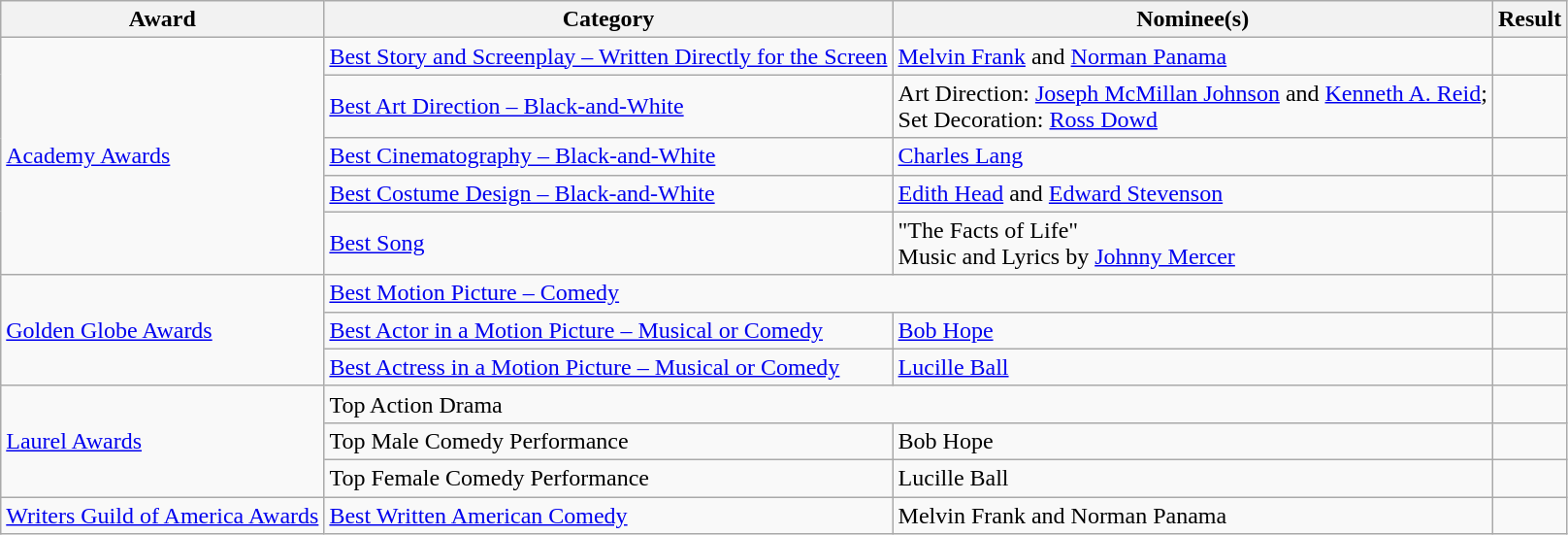<table class="wikitable plainrowheaders">
<tr>
<th>Award</th>
<th>Category</th>
<th>Nominee(s)</th>
<th>Result</th>
</tr>
<tr>
<td rowspan="5"><a href='#'>Academy Awards</a></td>
<td><a href='#'>Best Story and Screenplay – Written Directly for the Screen</a></td>
<td><a href='#'>Melvin Frank</a> and <a href='#'>Norman Panama</a></td>
<td></td>
</tr>
<tr>
<td><a href='#'>Best Art Direction – Black-and-White</a></td>
<td>Art Direction: <a href='#'>Joseph McMillan Johnson</a> and <a href='#'>Kenneth A. Reid</a>; <br> Set Decoration: <a href='#'>Ross Dowd</a></td>
<td></td>
</tr>
<tr>
<td><a href='#'>Best Cinematography – Black-and-White</a></td>
<td><a href='#'>Charles Lang</a></td>
<td></td>
</tr>
<tr>
<td><a href='#'>Best Costume Design – Black-and-White</a></td>
<td><a href='#'>Edith Head</a> and <a href='#'>Edward Stevenson</a></td>
<td></td>
</tr>
<tr>
<td><a href='#'>Best Song</a></td>
<td>"The Facts of Life" <br> Music and Lyrics by <a href='#'>Johnny Mercer</a></td>
<td></td>
</tr>
<tr>
<td rowspan="3"><a href='#'>Golden Globe Awards</a></td>
<td colspan="2"><a href='#'>Best Motion Picture – Comedy</a></td>
<td></td>
</tr>
<tr>
<td><a href='#'>Best Actor in a Motion Picture – Musical or Comedy</a></td>
<td><a href='#'>Bob Hope</a></td>
<td></td>
</tr>
<tr>
<td><a href='#'>Best Actress in a Motion Picture – Musical or Comedy</a></td>
<td><a href='#'>Lucille Ball</a></td>
<td></td>
</tr>
<tr>
<td rowspan="3"><a href='#'>Laurel Awards</a></td>
<td colspan="2">Top Action Drama</td>
<td></td>
</tr>
<tr>
<td>Top Male Comedy Performance</td>
<td>Bob Hope</td>
<td></td>
</tr>
<tr>
<td>Top Female Comedy Performance</td>
<td>Lucille Ball</td>
<td></td>
</tr>
<tr>
<td><a href='#'>Writers Guild of America Awards</a></td>
<td><a href='#'>Best Written American Comedy</a></td>
<td>Melvin Frank and Norman Panama</td>
<td></td>
</tr>
</table>
